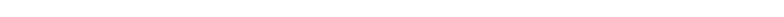<table style="width:66%; text-align:center;">
<tr style="color:white;">
<td style="background:"><strong>22</strong></td>
<td style="background:"><strong>8</strong></td>
<td style="background:"><strong>27</strong></td>
</tr>
</table>
